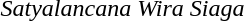<table>
<tr>
<td></td>
<td><em>Satyalancana Wira Siaga</em></td>
</tr>
</table>
